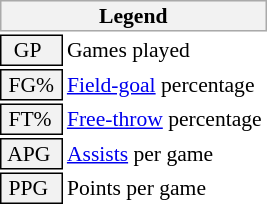<table class="toccolours" style="font-size: 90%; white-space: nowrap;">
<tr>
<th colspan="6" style="background:#f2f2f2; border:1px solid #aaa;">Legend</th>
</tr>
<tr>
<td style="background:#f2f2f2; border:1px solid black;">  GP</td>
<td>Games played</td>
</tr>
<tr>
<td style="background:#f2f2f2; border:1px solid black;"> FG% </td>
<td style="padding-right: 8px"><a href='#'>Field-goal</a> percentage</td>
</tr>
<tr>
<td style="background:#f2f2f2; border:1px solid black;"> FT% </td>
<td><a href='#'>Free-throw</a> percentage</td>
</tr>
<tr>
<td style="background:#f2f2f2; border:1px solid black;"> APG </td>
<td><a href='#'>Assists</a> per game</td>
</tr>
<tr>
<td style="background:#f2f2f2; border:1px solid black;"> PPG </td>
<td>Points per game</td>
</tr>
<tr>
</tr>
</table>
